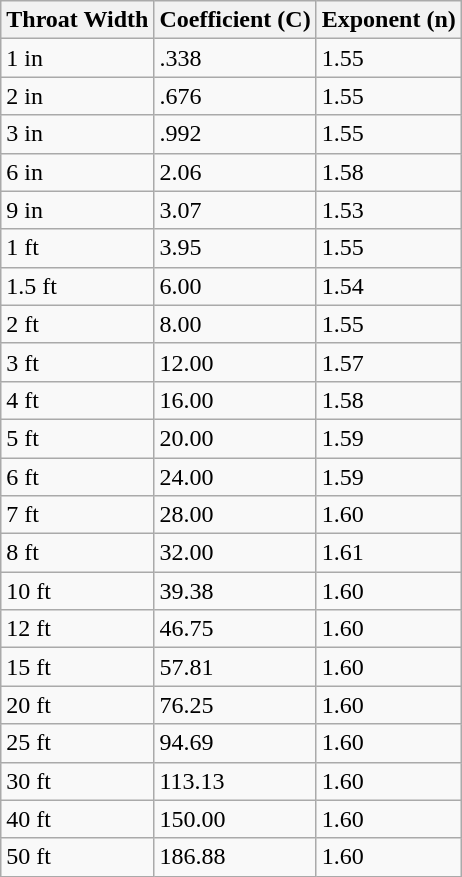<table class="wikitable">
<tr>
<th>Throat Width</th>
<th>Coefficient (C)</th>
<th>Exponent (n)</th>
</tr>
<tr>
<td>1 in</td>
<td>.338</td>
<td>1.55</td>
</tr>
<tr>
<td>2 in</td>
<td>.676</td>
<td>1.55</td>
</tr>
<tr>
<td>3 in</td>
<td>.992</td>
<td>1.55</td>
</tr>
<tr>
<td>6 in</td>
<td>2.06</td>
<td>1.58</td>
</tr>
<tr>
<td>9 in</td>
<td>3.07</td>
<td>1.53</td>
</tr>
<tr>
<td>1 ft</td>
<td>3.95</td>
<td>1.55</td>
</tr>
<tr>
<td>1.5 ft</td>
<td>6.00</td>
<td>1.54</td>
</tr>
<tr>
<td>2 ft</td>
<td>8.00</td>
<td>1.55</td>
</tr>
<tr>
<td>3 ft</td>
<td>12.00</td>
<td>1.57</td>
</tr>
<tr>
<td>4 ft</td>
<td>16.00</td>
<td>1.58</td>
</tr>
<tr>
<td>5 ft</td>
<td>20.00</td>
<td>1.59</td>
</tr>
<tr>
<td>6 ft</td>
<td>24.00</td>
<td>1.59</td>
</tr>
<tr>
<td>7 ft</td>
<td>28.00</td>
<td>1.60</td>
</tr>
<tr>
<td>8 ft</td>
<td>32.00</td>
<td>1.61</td>
</tr>
<tr>
<td>10 ft</td>
<td>39.38</td>
<td>1.60</td>
</tr>
<tr>
<td>12 ft</td>
<td>46.75</td>
<td>1.60</td>
</tr>
<tr>
<td>15 ft</td>
<td>57.81</td>
<td>1.60</td>
</tr>
<tr>
<td>20 ft</td>
<td>76.25</td>
<td>1.60</td>
</tr>
<tr>
<td>25 ft</td>
<td>94.69</td>
<td>1.60</td>
</tr>
<tr>
<td>30 ft</td>
<td>113.13</td>
<td>1.60</td>
</tr>
<tr>
<td>40 ft</td>
<td>150.00</td>
<td>1.60</td>
</tr>
<tr>
<td>50 ft</td>
<td>186.88</td>
<td>1.60</td>
</tr>
</table>
